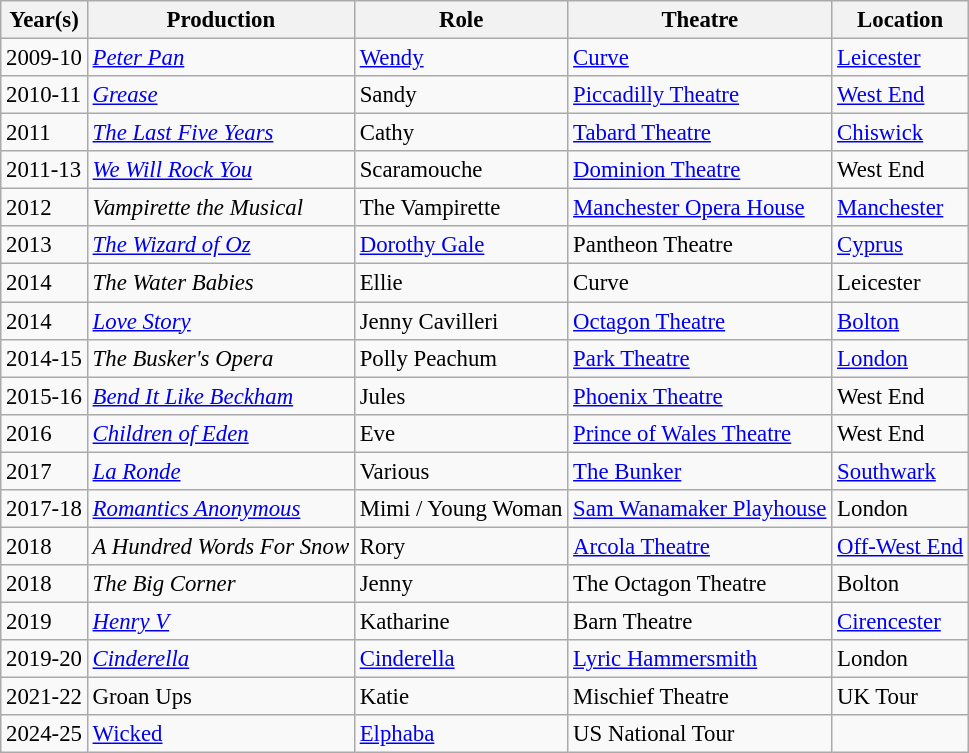<table class="wikitable" style="text-align:left; font-size:95%">
<tr>
<th>Year(s)</th>
<th>Production</th>
<th>Role</th>
<th>Theatre</th>
<th>Location</th>
</tr>
<tr>
<td>2009-10</td>
<td><em><a href='#'>Peter Pan</a></em></td>
<td><a href='#'>Wendy</a></td>
<td><a href='#'>Curve</a></td>
<td><a href='#'>Leicester</a></td>
</tr>
<tr>
<td>2010-11</td>
<td><em><a href='#'>Grease</a></em></td>
<td>Sandy</td>
<td><a href='#'>Piccadilly Theatre</a></td>
<td><a href='#'>West End</a></td>
</tr>
<tr>
<td>2011</td>
<td><em><a href='#'>The Last Five Years</a></em></td>
<td>Cathy</td>
<td><a href='#'>Tabard Theatre</a></td>
<td><a href='#'>Chiswick</a></td>
</tr>
<tr>
<td>2011-13</td>
<td><em><a href='#'>We Will Rock You</a></em></td>
<td>Scaramouche</td>
<td><a href='#'>Dominion Theatre</a></td>
<td>West End</td>
</tr>
<tr>
<td>2012</td>
<td><em>Vampirette the Musical</em></td>
<td>The Vampirette</td>
<td><a href='#'>Manchester Opera House</a></td>
<td><a href='#'>Manchester</a></td>
</tr>
<tr>
<td>2013</td>
<td><em><a href='#'>The Wizard of Oz</a></em></td>
<td><a href='#'>Dorothy Gale</a></td>
<td>Pantheon Theatre</td>
<td><a href='#'>Cyprus</a></td>
</tr>
<tr>
<td>2014</td>
<td><em>The Water Babies</em></td>
<td>Ellie</td>
<td>Curve</td>
<td>Leicester</td>
</tr>
<tr>
<td>2014</td>
<td><em><a href='#'>Love Story</a></em></td>
<td>Jenny Cavilleri</td>
<td><a href='#'>Octagon Theatre</a></td>
<td><a href='#'>Bolton</a></td>
</tr>
<tr>
<td>2014-15</td>
<td><em>The Busker's Opera</em></td>
<td>Polly Peachum</td>
<td><a href='#'>Park Theatre</a></td>
<td><a href='#'>London</a></td>
</tr>
<tr>
<td>2015-16</td>
<td><em><a href='#'>Bend It Like Beckham</a></em></td>
<td>Jules</td>
<td><a href='#'>Phoenix Theatre</a></td>
<td>West End</td>
</tr>
<tr>
<td>2016</td>
<td><em><a href='#'>Children of Eden</a></em></td>
<td>Eve</td>
<td><a href='#'>Prince of Wales Theatre</a></td>
<td>West End</td>
</tr>
<tr>
<td>2017</td>
<td><em><a href='#'>La Ronde</a></em></td>
<td>Various</td>
<td><a href='#'>The Bunker</a></td>
<td><a href='#'>Southwark</a></td>
</tr>
<tr>
<td>2017-18</td>
<td><em><a href='#'>Romantics Anonymous</a></em></td>
<td>Mimi / Young Woman</td>
<td><a href='#'>Sam Wanamaker Playhouse</a></td>
<td>London</td>
</tr>
<tr>
<td>2018</td>
<td><em>A Hundred Words For Snow</em></td>
<td>Rory</td>
<td><a href='#'>Arcola Theatre</a></td>
<td><a href='#'>Off-West End</a></td>
</tr>
<tr>
<td>2018</td>
<td><em>The Big Corner</em></td>
<td>Jenny</td>
<td>The Octagon Theatre</td>
<td>Bolton</td>
</tr>
<tr>
<td>2019</td>
<td><em><a href='#'>Henry V</a></em></td>
<td>Katharine</td>
<td>Barn Theatre</td>
<td><a href='#'>Cirencester</a></td>
</tr>
<tr>
<td>2019-20</td>
<td><em><a href='#'>Cinderella</a></em></td>
<td><a href='#'>Cinderella</a></td>
<td><a href='#'>Lyric Hammersmith</a></td>
<td>London</td>
</tr>
<tr>
<td>2021-22</td>
<td>Groan Ups</td>
<td>Katie</td>
<td>Mischief Theatre</td>
<td>UK Tour</td>
</tr>
<tr>
<td>2024-25</td>
<td><a href='#'>Wicked</a></td>
<td><a href='#'>Elphaba</a></td>
<td>US National Tour</td>
<td></td>
</tr>
</table>
